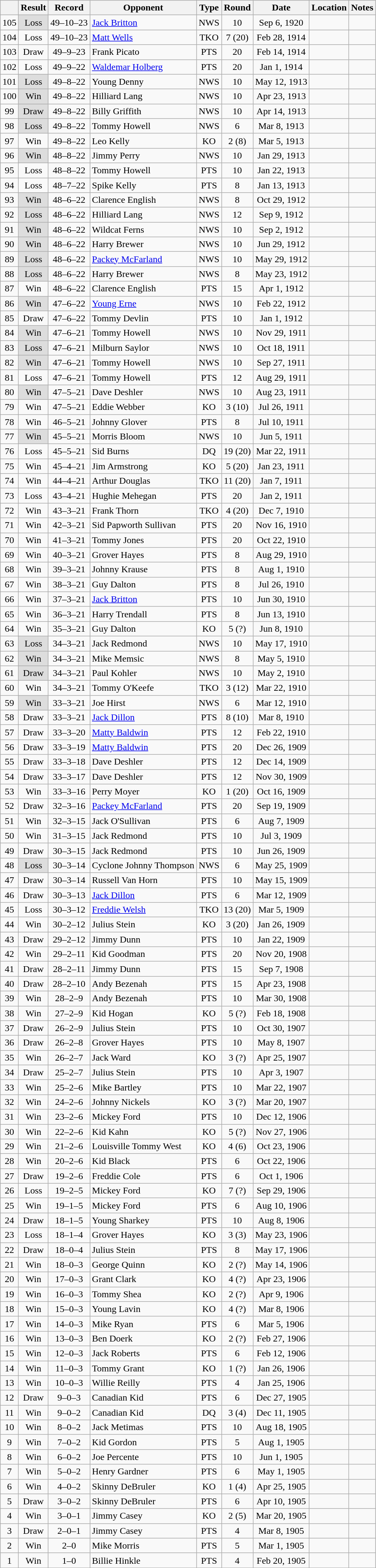<table class="wikitable mw-collapsible mw-collapsed" style="text-align:center">
<tr>
<th></th>
<th>Result</th>
<th>Record</th>
<th>Opponent</th>
<th>Type</th>
<th>Round</th>
<th>Date</th>
<th>Location</th>
<th>Notes</th>
</tr>
<tr>
<td>105</td>
<td style="background:#DDD">Loss</td>
<td>49–10–23 </td>
<td style="text-align:left;"><a href='#'>Jack Britton</a></td>
<td>NWS</td>
<td>10</td>
<td>Sep 6, 1920</td>
<td style="text-align:left;"></td>
<td></td>
</tr>
<tr>
<td>104</td>
<td>Loss</td>
<td>49–10–23 </td>
<td style="text-align:left;"><a href='#'>Matt Wells</a></td>
<td>TKO</td>
<td>7 (20)</td>
<td>Feb 28, 1914</td>
<td style="text-align:left;"></td>
<td></td>
</tr>
<tr>
<td>103</td>
<td>Draw</td>
<td>49–9–23 </td>
<td style="text-align:left;">Frank Picato</td>
<td>PTS</td>
<td>20</td>
<td>Feb 14, 1914</td>
<td style="text-align:left;"></td>
<td></td>
</tr>
<tr>
<td>102</td>
<td>Loss</td>
<td>49–9–22 </td>
<td style="text-align:left;"><a href='#'>Waldemar Holberg</a></td>
<td>PTS</td>
<td>20</td>
<td>Jan 1, 1914</td>
<td style="text-align:left;"></td>
<td style="text-align:left;"></td>
</tr>
<tr>
<td>101</td>
<td style="background:#DDD">Loss</td>
<td>49–8–22 </td>
<td style="text-align:left;">Young Denny</td>
<td>NWS</td>
<td>10</td>
<td>May 12, 1913</td>
<td style="text-align:left;"></td>
<td style="text-align:left;"></td>
</tr>
<tr>
<td>100</td>
<td style="background:#DDD">Win</td>
<td>49–8–22 </td>
<td style="text-align:left;">Hilliard Lang</td>
<td>NWS</td>
<td>10</td>
<td>Apr 23, 1913</td>
<td style="text-align:left;"></td>
<td></td>
</tr>
<tr>
<td>99</td>
<td style="background:#DDD">Draw</td>
<td>49–8–22 </td>
<td style="text-align:left;">Billy Griffith</td>
<td>NWS</td>
<td>10</td>
<td>Apr 14, 1913</td>
<td style="text-align:left;"></td>
<td></td>
</tr>
<tr>
<td>98</td>
<td style="background:#DDD">Loss</td>
<td>49–8–22 </td>
<td style="text-align:left;">Tommy Howell</td>
<td>NWS</td>
<td>6</td>
<td>Mar 8, 1913</td>
<td style="text-align:left;"></td>
<td></td>
</tr>
<tr>
<td>97</td>
<td>Win</td>
<td>49–8–22 </td>
<td style="text-align:left;">Leo Kelly</td>
<td>KO</td>
<td>2 (8)</td>
<td>Mar 5, 1913</td>
<td style="text-align:left;"></td>
<td></td>
</tr>
<tr>
<td>96</td>
<td style="background:#DDD">Win</td>
<td>48–8–22 </td>
<td style="text-align:left;">Jimmy Perry</td>
<td>NWS</td>
<td>10</td>
<td>Jan 29, 1913</td>
<td style="text-align:left;"></td>
<td></td>
</tr>
<tr>
<td>95</td>
<td>Loss</td>
<td>48–8–22 </td>
<td style="text-align:left;">Tommy Howell</td>
<td>PTS</td>
<td>10</td>
<td>Jan 22, 1913</td>
<td style="text-align:left;"></td>
<td></td>
</tr>
<tr>
<td>94</td>
<td>Loss</td>
<td>48–7–22 </td>
<td style="text-align:left;">Spike Kelly</td>
<td>PTS</td>
<td>8</td>
<td>Jan 13, 1913</td>
<td style="text-align:left;"></td>
<td style="text-align:left;"></td>
</tr>
<tr>
<td>93</td>
<td style="background:#DDD">Win</td>
<td>48–6–22 </td>
<td style="text-align:left;">Clarence English</td>
<td>NWS</td>
<td>8</td>
<td>Oct 29, 1912</td>
<td style="text-align:left;"></td>
<td></td>
</tr>
<tr>
<td>92</td>
<td style="background:#DDD">Loss</td>
<td>48–6–22 </td>
<td style="text-align:left;">Hilliard Lang</td>
<td>NWS</td>
<td>12</td>
<td>Sep 9, 1912</td>
<td style="text-align:left;"></td>
<td style="text-align:left;"></td>
</tr>
<tr>
<td>91</td>
<td style="background:#DDD">Win</td>
<td>48–6–22 </td>
<td style="text-align:left;">Wildcat Ferns</td>
<td>NWS</td>
<td>10</td>
<td>Sep 2, 1912</td>
<td style="text-align:left;"></td>
<td></td>
</tr>
<tr>
<td>90</td>
<td style="background:#DDD">Win</td>
<td>48–6–22 </td>
<td style="text-align:left;">Harry Brewer</td>
<td>NWS</td>
<td>10</td>
<td>Jun 29, 1912</td>
<td style="text-align:left;"></td>
<td></td>
</tr>
<tr>
<td>89</td>
<td style="background:#DDD">Loss</td>
<td>48–6–22 </td>
<td style="text-align:left;"><a href='#'>Packey McFarland</a></td>
<td>NWS</td>
<td>10</td>
<td>May 29, 1912</td>
<td style="text-align:left;"></td>
<td style="text-align:left;"></td>
</tr>
<tr>
<td>88</td>
<td style="background:#DDD">Loss</td>
<td>48–6–22 </td>
<td style="text-align:left;">Harry Brewer</td>
<td>NWS</td>
<td>8</td>
<td>May 23, 1912</td>
<td style="text-align:left;"></td>
<td style="text-align:left;"></td>
</tr>
<tr>
<td>87</td>
<td>Win</td>
<td>48–6–22 </td>
<td style="text-align:left;">Clarence English</td>
<td>PTS</td>
<td>15</td>
<td>Apr 1, 1912</td>
<td style="text-align:left;"></td>
<td style="text-align:left;"></td>
</tr>
<tr>
<td>86</td>
<td style="background:#DDD">Win</td>
<td>47–6–22 </td>
<td style="text-align:left;"><a href='#'>Young Erne</a></td>
<td>NWS</td>
<td>10</td>
<td>Feb 22, 1912</td>
<td style="text-align:left;"></td>
<td></td>
</tr>
<tr>
<td>85</td>
<td>Draw</td>
<td>47–6–22 </td>
<td style="text-align:left;">Tommy Devlin</td>
<td>PTS</td>
<td>10</td>
<td>Jan 1, 1912</td>
<td style="text-align:left;"></td>
<td></td>
</tr>
<tr>
<td>84</td>
<td style="background:#DDD">Win</td>
<td>47–6–21 </td>
<td style="text-align:left;">Tommy Howell</td>
<td>NWS</td>
<td>10</td>
<td>Nov 29, 1911</td>
<td style="text-align:left;"></td>
<td></td>
</tr>
<tr>
<td>83</td>
<td style="background:#DDD">Loss</td>
<td>47–6–21 </td>
<td style="text-align:left;">Milburn Saylor</td>
<td>NWS</td>
<td>10</td>
<td>Oct 18, 1911</td>
<td style="text-align:left;"></td>
<td></td>
</tr>
<tr>
<td>82</td>
<td style="background:#DDD">Win</td>
<td>47–6–21 </td>
<td style="text-align:left;">Tommy Howell</td>
<td>NWS</td>
<td>10</td>
<td>Sep 27, 1911</td>
<td style="text-align:left;"></td>
<td></td>
</tr>
<tr>
<td>81</td>
<td>Loss</td>
<td>47–6–21 </td>
<td style="text-align:left;">Tommy Howell</td>
<td>PTS</td>
<td>12</td>
<td>Aug 29, 1911</td>
<td style="text-align:left;"></td>
<td></td>
</tr>
<tr>
<td>80</td>
<td style="background:#DDD">Win</td>
<td>47–5–21 </td>
<td style="text-align:left;">Dave Deshler</td>
<td>NWS</td>
<td>10</td>
<td>Aug 23, 1911</td>
<td style="text-align:left;"></td>
<td></td>
</tr>
<tr>
<td>79</td>
<td>Win</td>
<td>47–5–21 </td>
<td style="text-align:left;">Eddie Webber</td>
<td>KO</td>
<td>3 (10)</td>
<td>Jul 26, 1911</td>
<td style="text-align:left;"></td>
<td></td>
</tr>
<tr>
<td>78</td>
<td>Win</td>
<td>46–5–21 </td>
<td style="text-align:left;">Johnny Glover</td>
<td>PTS</td>
<td>8</td>
<td>Jul 10, 1911</td>
<td style="text-align:left;"></td>
<td></td>
</tr>
<tr>
<td>77</td>
<td style="background:#DDD">Win</td>
<td>45–5–21 </td>
<td style="text-align:left;">Morris Bloom</td>
<td>NWS</td>
<td>10</td>
<td>Jun 5, 1911</td>
<td style="text-align:left;"></td>
<td></td>
</tr>
<tr>
<td>76</td>
<td>Loss</td>
<td>45–5–21 </td>
<td style="text-align:left;">Sid Burns</td>
<td>DQ</td>
<td>19 (20)</td>
<td>Mar 22, 1911</td>
<td style="text-align:left;"></td>
<td></td>
</tr>
<tr>
<td>75</td>
<td>Win</td>
<td>45–4–21 </td>
<td style="text-align:left;">Jim Armstrong</td>
<td>KO</td>
<td>5 (20)</td>
<td>Jan 23, 1911</td>
<td style="text-align:left;"></td>
<td></td>
</tr>
<tr>
<td>74</td>
<td>Win</td>
<td>44–4–21 </td>
<td style="text-align:left;">Arthur Douglas</td>
<td>TKO</td>
<td>11 (20)</td>
<td>Jan 7, 1911</td>
<td style="text-align:left;"></td>
<td></td>
</tr>
<tr>
<td>73</td>
<td>Loss</td>
<td>43–4–21 </td>
<td style="text-align:left;">Hughie Mehegan</td>
<td>PTS</td>
<td>20</td>
<td>Jan 2, 1911</td>
<td style="text-align:left;"></td>
<td style="text-align:left;"></td>
</tr>
<tr>
<td>72</td>
<td>Win</td>
<td>43–3–21 </td>
<td style="text-align:left;">Frank Thorn</td>
<td>TKO</td>
<td>4 (20)</td>
<td>Dec 7, 1910</td>
<td style="text-align:left;"></td>
<td></td>
</tr>
<tr>
<td>71</td>
<td>Win</td>
<td>42–3–21 </td>
<td style="text-align:left;">Sid Papworth Sullivan</td>
<td>PTS</td>
<td>20</td>
<td>Nov 16, 1910</td>
<td style="text-align:left;"></td>
<td></td>
</tr>
<tr>
<td>70</td>
<td>Win</td>
<td>41–3–21 </td>
<td style="text-align:left;">Tommy Jones</td>
<td>PTS</td>
<td>20</td>
<td>Oct 22, 1910</td>
<td style="text-align:left;"></td>
<td></td>
</tr>
<tr>
<td>69</td>
<td>Win</td>
<td>40–3–21 </td>
<td style="text-align:left;">Grover Hayes</td>
<td>PTS</td>
<td>8</td>
<td>Aug 29, 1910</td>
<td style="text-align:left;"></td>
<td></td>
</tr>
<tr>
<td>68</td>
<td>Win</td>
<td>39–3–21 </td>
<td style="text-align:left;">Johnny Krause</td>
<td>PTS</td>
<td>8</td>
<td>Aug 1, 1910</td>
<td style="text-align:left;"></td>
<td></td>
</tr>
<tr>
<td>67</td>
<td>Win</td>
<td>38–3–21 </td>
<td style="text-align:left;">Guy Dalton</td>
<td>PTS</td>
<td>8</td>
<td>Jul 26, 1910</td>
<td style="text-align:left;"></td>
<td></td>
</tr>
<tr>
<td>66</td>
<td>Win</td>
<td>37–3–21 </td>
<td style="text-align:left;"><a href='#'>Jack Britton</a></td>
<td>PTS</td>
<td>10</td>
<td>Jun 30, 1910</td>
<td style="text-align:left;"></td>
<td></td>
</tr>
<tr>
<td>65</td>
<td>Win</td>
<td>36–3–21 </td>
<td style="text-align:left;">Harry Trendall</td>
<td>PTS</td>
<td>8</td>
<td>Jun 13, 1910</td>
<td style="text-align:left;"></td>
<td></td>
</tr>
<tr>
<td>64</td>
<td>Win</td>
<td>35–3–21 </td>
<td style="text-align:left;">Guy Dalton</td>
<td>KO</td>
<td>5 (?)</td>
<td>Jun 8, 1910</td>
<td style="text-align:left;"></td>
<td></td>
</tr>
<tr>
<td>63</td>
<td style="background:#DDD">Loss</td>
<td>34–3–21 </td>
<td style="text-align:left;">Jack Redmond</td>
<td>NWS</td>
<td>10</td>
<td>May 17, 1910</td>
<td style="text-align:left;"></td>
<td></td>
</tr>
<tr>
<td>62</td>
<td style="background:#DDD">Win</td>
<td>34–3–21 </td>
<td style="text-align:left;">Mike Memsic</td>
<td>NWS</td>
<td>8</td>
<td>May 5, 1910</td>
<td style="text-align:left;"></td>
<td></td>
</tr>
<tr>
<td>61</td>
<td style="background:#DDD">Draw</td>
<td>34–3–21 </td>
<td style="text-align:left;">Paul Kohler</td>
<td>NWS</td>
<td>10</td>
<td>May 2, 1910</td>
<td style="text-align:left;"></td>
<td></td>
</tr>
<tr>
<td>60</td>
<td>Win</td>
<td>34–3–21 </td>
<td style="text-align:left;">Tommy O'Keefe</td>
<td>TKO</td>
<td>3 (12)</td>
<td>Mar 22, 1910</td>
<td style="text-align:left;"></td>
<td></td>
</tr>
<tr>
<td>59</td>
<td style="background:#DDD">Win</td>
<td>33–3–21 </td>
<td style="text-align:left;">Joe Hirst</td>
<td>NWS</td>
<td>6</td>
<td>Mar 12, 1910</td>
<td style="text-align:left;"></td>
<td></td>
</tr>
<tr>
<td>58</td>
<td>Draw</td>
<td>33–3–21 </td>
<td style="text-align:left;"><a href='#'>Jack Dillon</a></td>
<td>PTS</td>
<td>8 (10)</td>
<td>Mar 8, 1910</td>
<td style="text-align:left;"></td>
<td style="text-align:left;"></td>
</tr>
<tr>
<td>57</td>
<td>Draw</td>
<td>33–3–20 </td>
<td style="text-align:left;"><a href='#'>Matty Baldwin</a></td>
<td>PTS</td>
<td>12</td>
<td>Feb 22, 1910</td>
<td style="text-align:left;"></td>
<td></td>
</tr>
<tr>
<td>56</td>
<td>Draw</td>
<td>33–3–19 </td>
<td style="text-align:left;"><a href='#'>Matty Baldwin</a></td>
<td>PTS</td>
<td>20</td>
<td>Dec 26, 1909</td>
<td style="text-align:left;"></td>
<td></td>
</tr>
<tr>
<td>55</td>
<td>Draw</td>
<td>33–3–18 </td>
<td style="text-align:left;">Dave Deshler</td>
<td>PTS</td>
<td>12</td>
<td>Dec 14, 1909</td>
<td style="text-align:left;"></td>
<td></td>
</tr>
<tr>
<td>54</td>
<td>Draw</td>
<td>33–3–17 </td>
<td style="text-align:left;">Dave Deshler</td>
<td>PTS</td>
<td>12</td>
<td>Nov 30, 1909</td>
<td style="text-align:left;"></td>
<td></td>
</tr>
<tr>
<td>53</td>
<td>Win</td>
<td>33–3–16 </td>
<td style="text-align:left;">Perry Moyer</td>
<td>KO</td>
<td>1 (20)</td>
<td>Oct 16, 1909</td>
<td style="text-align:left;"></td>
<td></td>
</tr>
<tr>
<td>52</td>
<td>Draw</td>
<td>32–3–16 </td>
<td style="text-align:left;"><a href='#'>Packey McFarland</a></td>
<td>PTS</td>
<td>20</td>
<td>Sep 19, 1909</td>
<td style="text-align:left;"></td>
<td></td>
</tr>
<tr>
<td>51</td>
<td>Win</td>
<td>32–3–15 </td>
<td style="text-align:left;">Jack O'Sullivan</td>
<td>PTS</td>
<td>6</td>
<td>Aug 7, 1909</td>
<td style="text-align:left;"></td>
<td></td>
</tr>
<tr>
<td>50</td>
<td>Win</td>
<td>31–3–15 </td>
<td style="text-align:left;">Jack Redmond</td>
<td>PTS</td>
<td>10</td>
<td>Jul 3, 1909</td>
<td style="text-align:left;"></td>
<td></td>
</tr>
<tr>
<td>49</td>
<td>Draw</td>
<td>30–3–15 </td>
<td style="text-align:left;">Jack Redmond</td>
<td>PTS</td>
<td>10</td>
<td>Jun 26, 1909</td>
<td style="text-align:left;"></td>
<td></td>
</tr>
<tr>
<td>48</td>
<td style="background:#DDD">Loss</td>
<td>30–3–14 </td>
<td style="text-align:left;">Cyclone Johnny Thompson</td>
<td>NWS</td>
<td>6</td>
<td>May 25, 1909</td>
<td style="text-align:left;"></td>
<td></td>
</tr>
<tr>
<td>47</td>
<td>Draw</td>
<td>30–3–14</td>
<td style="text-align:left;">Russell Van Horn</td>
<td>PTS</td>
<td>10</td>
<td>May 15, 1909</td>
<td style="text-align:left;"></td>
<td></td>
</tr>
<tr>
<td>46</td>
<td>Draw</td>
<td>30–3–13</td>
<td style="text-align:left;"><a href='#'>Jack Dillon</a></td>
<td>PTS</td>
<td>6</td>
<td>Mar 12, 1909</td>
<td style="text-align:left;"></td>
<td></td>
</tr>
<tr>
<td>45</td>
<td>Loss</td>
<td>30–3–12</td>
<td style="text-align:left;"><a href='#'>Freddie Welsh</a></td>
<td>TKO</td>
<td>13 (20)</td>
<td>Mar 5, 1909</td>
<td style="text-align:left;"></td>
<td></td>
</tr>
<tr>
<td>44</td>
<td>Win</td>
<td>30–2–12</td>
<td style="text-align:left;">Julius Stein</td>
<td>KO</td>
<td>3 (20)</td>
<td>Jan 26, 1909</td>
<td style="text-align:left;"></td>
<td></td>
</tr>
<tr>
<td>43</td>
<td>Draw</td>
<td>29–2–12</td>
<td style="text-align:left;">Jimmy Dunn</td>
<td>PTS</td>
<td>10</td>
<td>Jan 22, 1909</td>
<td style="text-align:left;"></td>
<td></td>
</tr>
<tr>
<td>42</td>
<td>Win</td>
<td>29–2–11</td>
<td style="text-align:left;">Kid Goodman</td>
<td>PTS</td>
<td>20</td>
<td>Nov 20, 1908</td>
<td style="text-align:left;"></td>
<td></td>
</tr>
<tr>
<td>41</td>
<td>Draw</td>
<td>28–2–11</td>
<td style="text-align:left;">Jimmy Dunn</td>
<td>PTS</td>
<td>15</td>
<td>Sep 7, 1908</td>
<td style="text-align:left;"></td>
<td></td>
</tr>
<tr>
<td>40</td>
<td>Draw</td>
<td>28–2–10</td>
<td style="text-align:left;">Andy Bezenah</td>
<td>PTS</td>
<td>15</td>
<td>Apr 23, 1908</td>
<td style="text-align:left;"></td>
<td></td>
</tr>
<tr>
<td>39</td>
<td>Win</td>
<td>28–2–9</td>
<td style="text-align:left;">Andy Bezenah</td>
<td>PTS</td>
<td>10</td>
<td>Mar 30, 1908</td>
<td style="text-align:left;"></td>
<td></td>
</tr>
<tr>
<td>38</td>
<td>Win</td>
<td>27–2–9</td>
<td style="text-align:left;">Kid Hogan</td>
<td>KO</td>
<td>5 (?)</td>
<td>Feb 18, 1908</td>
<td style="text-align:left;"></td>
<td></td>
</tr>
<tr>
<td>37</td>
<td>Draw</td>
<td>26–2–9</td>
<td style="text-align:left;">Julius Stein</td>
<td>PTS</td>
<td>10</td>
<td>Oct 30, 1907</td>
<td style="text-align:left;"></td>
<td></td>
</tr>
<tr>
<td>36</td>
<td>Draw</td>
<td>26–2–8</td>
<td style="text-align:left;">Grover Hayes</td>
<td>PTS</td>
<td>10</td>
<td>May 8, 1907</td>
<td style="text-align:left;"></td>
<td></td>
</tr>
<tr>
<td>35</td>
<td>Win</td>
<td>26–2–7</td>
<td style="text-align:left;">Jack Ward</td>
<td>KO</td>
<td>3 (?)</td>
<td>Apr 25, 1907</td>
<td style="text-align:left;"></td>
<td></td>
</tr>
<tr>
<td>34</td>
<td>Draw</td>
<td>25–2–7</td>
<td style="text-align:left;">Julius Stein</td>
<td>PTS</td>
<td>10</td>
<td>Apr 3, 1907</td>
<td style="text-align:left;"></td>
<td></td>
</tr>
<tr>
<td>33</td>
<td>Win</td>
<td>25–2–6</td>
<td style="text-align:left;">Mike Bartley</td>
<td>PTS</td>
<td>10</td>
<td>Mar 22, 1907</td>
<td style="text-align:left;"></td>
<td></td>
</tr>
<tr>
<td>32</td>
<td>Win</td>
<td>24–2–6</td>
<td style="text-align:left;">Johnny Nickels</td>
<td>KO</td>
<td>3 (?)</td>
<td>Mar 20, 1907</td>
<td style="text-align:left;"></td>
<td></td>
</tr>
<tr>
<td>31</td>
<td>Win</td>
<td>23–2–6</td>
<td style="text-align:left;">Mickey Ford</td>
<td>PTS</td>
<td>10</td>
<td>Dec 12, 1906</td>
<td style="text-align:left;"></td>
<td></td>
</tr>
<tr>
<td>30</td>
<td>Win</td>
<td>22–2–6</td>
<td style="text-align:left;">Kid Kahn</td>
<td>KO</td>
<td>5 (?)</td>
<td>Nov 27, 1906</td>
<td style="text-align:left;"></td>
<td></td>
</tr>
<tr>
<td>29</td>
<td>Win</td>
<td>21–2–6</td>
<td style="text-align:left;">Louisville Tommy West</td>
<td>KO</td>
<td>4 (6)</td>
<td>Oct 23, 1906</td>
<td style="text-align:left;"></td>
<td></td>
</tr>
<tr>
<td>28</td>
<td>Win</td>
<td>20–2–6</td>
<td style="text-align:left;">Kid Black</td>
<td>PTS</td>
<td>6</td>
<td>Oct 22, 1906</td>
<td style="text-align:left;"></td>
<td></td>
</tr>
<tr>
<td>27</td>
<td>Draw</td>
<td>19–2–6</td>
<td style="text-align:left;">Freddie Cole</td>
<td>PTS</td>
<td>6</td>
<td>Oct 1, 1906</td>
<td style="text-align:left;"></td>
<td></td>
</tr>
<tr>
<td>26</td>
<td>Loss</td>
<td>19–2–5</td>
<td style="text-align:left;">Mickey Ford</td>
<td>KO</td>
<td>7 (?)</td>
<td>Sep 29, 1906</td>
<td style="text-align:left;"></td>
<td></td>
</tr>
<tr>
<td>25</td>
<td>Win</td>
<td>19–1–5</td>
<td style="text-align:left;">Mickey Ford</td>
<td>PTS</td>
<td>6</td>
<td>Aug 10, 1906</td>
<td style="text-align:left;"></td>
<td></td>
</tr>
<tr>
<td>24</td>
<td>Draw</td>
<td>18–1–5</td>
<td style="text-align:left;">Young Sharkey</td>
<td>PTS</td>
<td>10</td>
<td>Aug 8, 1906</td>
<td style="text-align:left;"></td>
<td></td>
</tr>
<tr>
<td>23</td>
<td>Loss</td>
<td>18–1–4</td>
<td style="text-align:left;">Grover Hayes</td>
<td>KO</td>
<td>3 (3)</td>
<td>May 23, 1906</td>
<td style="text-align:left;"></td>
<td></td>
</tr>
<tr>
<td>22</td>
<td>Draw</td>
<td>18–0–4</td>
<td style="text-align:left;">Julius Stein</td>
<td>PTS</td>
<td>8</td>
<td>May 17, 1906</td>
<td style="text-align:left;"></td>
<td></td>
</tr>
<tr>
<td>21</td>
<td>Win</td>
<td>18–0–3</td>
<td style="text-align:left;">George Quinn</td>
<td>KO</td>
<td>2 (?)</td>
<td>May 14, 1906</td>
<td style="text-align:left;"></td>
<td></td>
</tr>
<tr>
<td>20</td>
<td>Win</td>
<td>17–0–3</td>
<td style="text-align:left;">Grant Clark</td>
<td>KO</td>
<td>4 (?)</td>
<td>Apr 23, 1906</td>
<td style="text-align:left;"></td>
<td></td>
</tr>
<tr>
<td>19</td>
<td>Win</td>
<td>16–0–3</td>
<td style="text-align:left;">Tommy Shea</td>
<td>KO</td>
<td>2 (?)</td>
<td>Apr 9, 1906</td>
<td style="text-align:left;"></td>
<td></td>
</tr>
<tr>
<td>18</td>
<td>Win</td>
<td>15–0–3</td>
<td style="text-align:left;">Young Lavin</td>
<td>KO</td>
<td>4 (?)</td>
<td>Mar 8, 1906</td>
<td style="text-align:left;"></td>
<td></td>
</tr>
<tr>
<td>17</td>
<td>Win</td>
<td>14–0–3</td>
<td style="text-align:left;">Mike Ryan</td>
<td>PTS</td>
<td>6</td>
<td>Mar 5, 1906</td>
<td style="text-align:left;"></td>
<td></td>
</tr>
<tr>
<td>16</td>
<td>Win</td>
<td>13–0–3</td>
<td style="text-align:left;">Ben Doerk</td>
<td>KO</td>
<td>2 (?)</td>
<td>Feb 27, 1906</td>
<td style="text-align:left;"></td>
<td></td>
</tr>
<tr>
<td>15</td>
<td>Win</td>
<td>12–0–3</td>
<td style="text-align:left;">Jack Roberts</td>
<td>PTS</td>
<td>6</td>
<td>Feb 12, 1906</td>
<td style="text-align:left;"></td>
<td></td>
</tr>
<tr>
<td>14</td>
<td>Win</td>
<td>11–0–3</td>
<td style="text-align:left;">Tommy Grant</td>
<td>KO</td>
<td>1 (?)</td>
<td>Jan 26, 1906</td>
<td style="text-align:left;"></td>
<td></td>
</tr>
<tr>
<td>13</td>
<td>Win</td>
<td>10–0–3</td>
<td style="text-align:left;">Willie Reilly</td>
<td>PTS</td>
<td>4</td>
<td>Jan 25, 1906</td>
<td style="text-align:left;"></td>
<td></td>
</tr>
<tr>
<td>12</td>
<td>Draw</td>
<td>9–0–3</td>
<td style="text-align:left;">Canadian Kid</td>
<td>PTS</td>
<td>6</td>
<td>Dec 27, 1905</td>
<td style="text-align:left;"></td>
<td></td>
</tr>
<tr>
<td>11</td>
<td>Win</td>
<td>9–0–2</td>
<td style="text-align:left;">Canadian Kid</td>
<td>DQ</td>
<td>3 (4)</td>
<td>Dec 11, 1905</td>
<td style="text-align:left;"></td>
<td></td>
</tr>
<tr>
<td>10</td>
<td>Win</td>
<td>8–0–2</td>
<td style="text-align:left;">Jack Metimas</td>
<td>PTS</td>
<td>10</td>
<td>Aug 18, 1905</td>
<td style="text-align:left;"></td>
<td></td>
</tr>
<tr>
<td>9</td>
<td>Win</td>
<td>7–0–2</td>
<td style="text-align:left;">Kid Gordon</td>
<td>PTS</td>
<td>5</td>
<td>Aug 1, 1905</td>
<td style="text-align:left;"></td>
<td style="text-align:left;"></td>
</tr>
<tr>
<td>8</td>
<td>Win</td>
<td>6–0–2</td>
<td style="text-align:left;">Joe Percente</td>
<td>PTS</td>
<td>10</td>
<td>Jun 1, 1905</td>
<td style="text-align:left;"></td>
<td style="text-align:left;"></td>
</tr>
<tr>
<td>7</td>
<td>Win</td>
<td>5–0–2</td>
<td style="text-align:left;">Henry Gardner</td>
<td>PTS</td>
<td>6</td>
<td>May 1, 1905</td>
<td style="text-align:left;"></td>
<td style="text-align:left;"></td>
</tr>
<tr>
<td>6</td>
<td>Win</td>
<td>4–0–2</td>
<td style="text-align:left;">Skinny DeBruler</td>
<td>KO</td>
<td>1 (4)</td>
<td>Apr 25, 1905</td>
<td style="text-align:left;"></td>
<td></td>
</tr>
<tr>
<td>5</td>
<td>Draw</td>
<td>3–0–2</td>
<td style="text-align:left;">Skinny DeBruler</td>
<td>PTS</td>
<td>6</td>
<td>Apr 10, 1905</td>
<td style="text-align:left;"></td>
<td></td>
</tr>
<tr>
<td>4</td>
<td>Win</td>
<td>3–0–1</td>
<td style="text-align:left;">Jimmy Casey</td>
<td>KO</td>
<td>2 (5)</td>
<td>Mar 20, 1905</td>
<td style="text-align:left;"></td>
<td></td>
</tr>
<tr>
<td>3</td>
<td>Draw</td>
<td>2–0–1</td>
<td style="text-align:left;">Jimmy Casey</td>
<td>PTS</td>
<td>4</td>
<td>Mar 8, 1905</td>
<td style="text-align:left;"></td>
<td></td>
</tr>
<tr>
<td>2</td>
<td>Win</td>
<td>2–0</td>
<td style="text-align:left;">Mike Morris</td>
<td>PTS</td>
<td>5</td>
<td>Mar 1, 1905</td>
<td style="text-align:left;"></td>
<td style="text-align:left;"></td>
</tr>
<tr>
<td>1</td>
<td>Win</td>
<td>1–0</td>
<td style="text-align:left;">Billie Hinkle</td>
<td>PTS</td>
<td>4</td>
<td>Feb 20, 1905</td>
<td style="text-align:left;"></td>
<td></td>
</tr>
<tr>
</tr>
</table>
